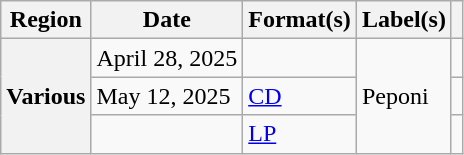<table class="wikitable plainrowheaders">
<tr>
<th scope="col">Region</th>
<th scope="col">Date</th>
<th scope="col">Format(s)</th>
<th scope="col">Label(s)</th>
<th scope="col"></th>
</tr>
<tr>
<th scope="row" rowspan="3">Various</th>
<td>April 28, 2025</td>
<td></td>
<td rowspan="3">Peponi</td>
<td></td>
</tr>
<tr>
<td>May 12, 2025</td>
<td><a href='#'>CD</a></td>
<td></td>
</tr>
<tr>
<td></td>
<td><a href='#'>LP</a></td>
<td></td>
</tr>
</table>
